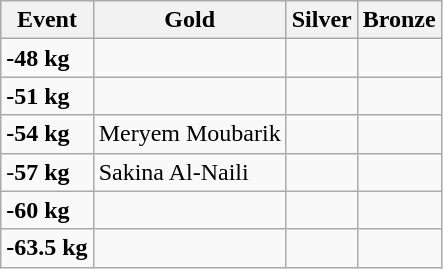<table class="wikitable">
<tr>
<th><strong>Event</strong></th>
<th><strong>Gold</strong></th>
<th><strong>Silver</strong></th>
<th><strong>Bronze</strong></th>
</tr>
<tr>
<td><strong>-48 kg</strong></td>
<td></td>
<td></td>
<td></td>
</tr>
<tr>
<td><strong>-51 kg</strong></td>
<td></td>
<td></td>
<td></td>
</tr>
<tr>
<td><strong>-54 kg</strong></td>
<td> Meryem Moubarik</td>
<td></td>
<td></td>
</tr>
<tr>
<td>-<strong>57 kg</strong></td>
<td>  Sakina Al-Naili</td>
<td></td>
<td></td>
</tr>
<tr>
<td><strong>-60 kg</strong></td>
<td></td>
<td></td>
<td></td>
</tr>
<tr>
<td><strong>-63.5 kg</strong></td>
<td></td>
<td></td>
<td></td>
</tr>
</table>
